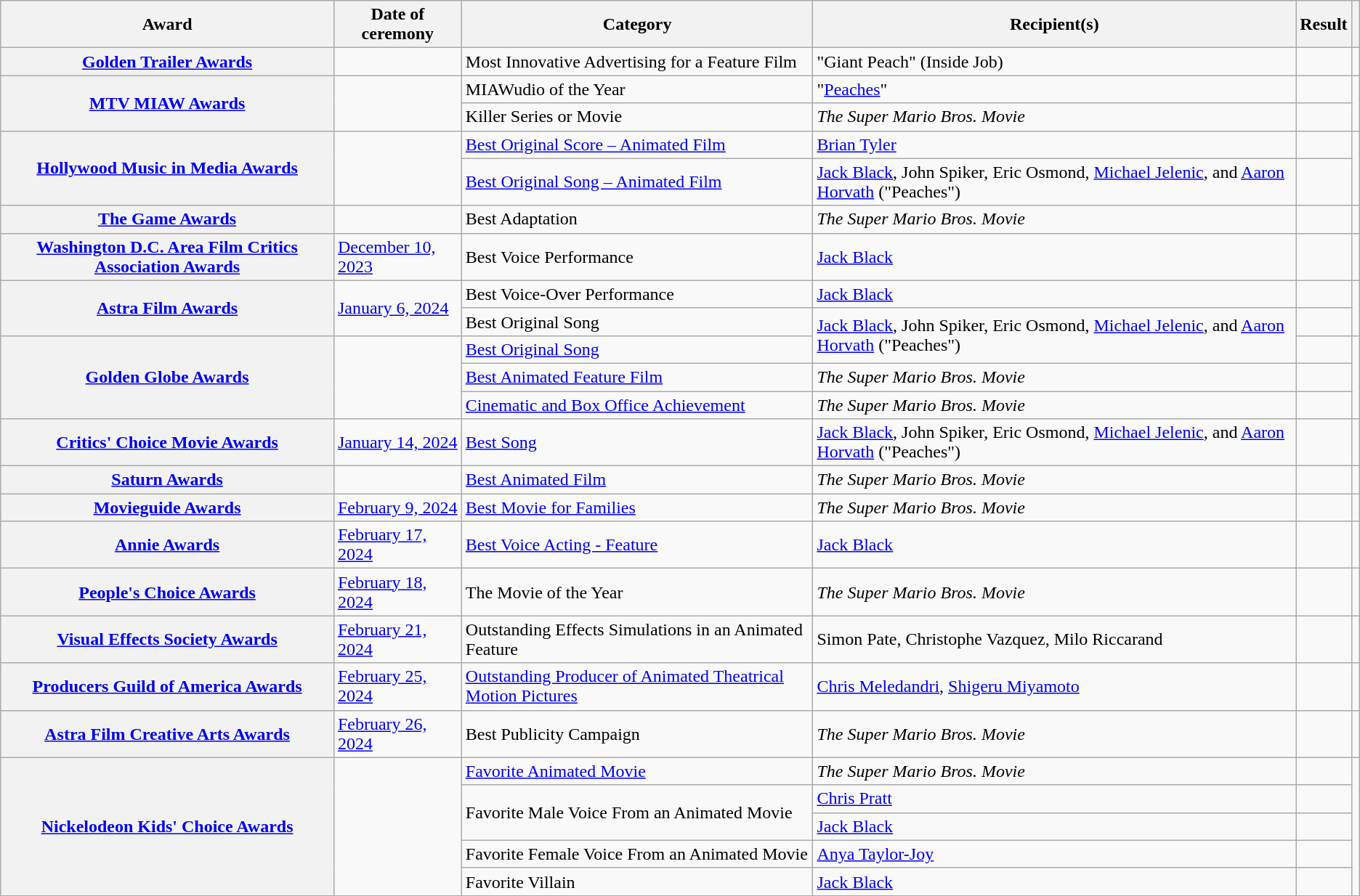<table class="wikitable plainrowheaders sortable">
<tr>
<th scope="col">Award</th>
<th scope="col">Date of ceremony</th>
<th scope="col">Category</th>
<th scope="col">Recipient(s)</th>
<th scope="col">Result</th>
<th scope="col" class="unsortable"></th>
</tr>
<tr>
<th scope="row"><a href='#'>Golden Trailer Awards</a></th>
<td></td>
<td>Most Innovative Advertising for a Feature Film</td>
<td>"Giant Peach" (Inside Job)</td>
<td></td>
<td style="text-align:center;"></td>
</tr>
<tr>
<th scope="row" rowspan="2"><a href='#'>MTV MIAW Awards</a></th>
<td rowspan="2"><a href='#'></a></td>
<td>MIAWudio of the Year</td>
<td>"<a href='#'>Peaches</a>"</td>
<td></td>
<td style="text-align:center;" rowspan="2"></td>
</tr>
<tr>
<td>Killer Series or Movie</td>
<td><em>The Super Mario Bros. Movie</em></td>
<td></td>
</tr>
<tr>
<th scope="row" rowspan="2"><a href='#'>Hollywood Music in Media Awards</a></th>
<td rowspan="2"><a href='#'></a></td>
<td><a href='#'>Best Original Score – Animated Film</a></td>
<td><a href='#'>Brian Tyler</a></td>
<td></td>
<td style="text-align:center;" rowspan="2"></td>
</tr>
<tr>
<td><a href='#'>Best Original Song – Animated Film</a></td>
<td><a href='#'>Jack Black</a>, John Spiker, Eric Osmond, <a href='#'>Michael Jelenic</a>, and <a href='#'>Aaron Horvath</a> ("Peaches")</td>
<td></td>
</tr>
<tr>
<th scope="row"><a href='#'>The Game Awards</a></th>
<td><a href='#'></a></td>
<td>Best Adaptation</td>
<td><em>The Super Mario Bros. Movie</em></td>
<td></td>
<td style="text-align:center;"></td>
</tr>
<tr>
<th scope="row"><a href='#'>Washington D.C. Area Film Critics Association Awards</a></th>
<td><a href='#'>December 10, 2023</a></td>
<td>Best Voice Performance</td>
<td><a href='#'>Jack Black</a></td>
<td></td>
<td style="text-align:center;"></td>
</tr>
<tr>
<th scope="row" rowspan="2"><a href='#'>Astra Film Awards</a></th>
<td rowspan="2"><a href='#'>January 6, 2024</a></td>
<td>Best Voice-Over Performance</td>
<td><a href='#'>Jack Black</a></td>
<td></td>
<td rowspan="2" style="text-align:center;"></td>
</tr>
<tr>
<td>Best Original Song</td>
<td rowspan="2"><a href='#'>Jack Black</a>, John Spiker, Eric Osmond, <a href='#'>Michael Jelenic</a>, and <a href='#'>Aaron Horvath</a> ("Peaches")</td>
<td></td>
</tr>
<tr>
<th scope="row" rowspan="3"><a href='#'>Golden Globe Awards</a></th>
<td rowspan="3"><a href='#'></a></td>
<td><a href='#'>Best Original Song</a></td>
<td></td>
<td style="text-align:center;" rowspan="3"></td>
</tr>
<tr>
<td><a href='#'>Best Animated Feature Film</a></td>
<td><em>The Super Mario Bros. Movie</em></td>
<td></td>
</tr>
<tr>
<td><a href='#'>Cinematic and Box Office Achievement</a></td>
<td><em>The Super Mario Bros. Movie</em></td>
<td></td>
</tr>
<tr>
<th scope="row"><a href='#'>Critics' Choice Movie Awards</a></th>
<td><a href='#'>January 14, 2024</a></td>
<td><a href='#'>Best Song</a></td>
<td><a href='#'>Jack Black</a>, John Spiker, Eric Osmond, <a href='#'>Michael Jelenic</a>, and <a href='#'>Aaron Horvath</a> ("Peaches")</td>
<td></td>
<td style="text-align:center;"></td>
</tr>
<tr>
<th scope="row"><a href='#'>Saturn Awards</a></th>
<td><a href='#'></a></td>
<td><a href='#'>Best Animated Film</a></td>
<td><em>The Super Mario Bros. Movie</em></td>
<td></td>
<td style="text-align:center;"></td>
</tr>
<tr>
<th scope="row"><a href='#'>Movieguide Awards</a></th>
<td><a href='#'>February 9, 2024</a></td>
<td><a href='#'>Best Movie for Families</a></td>
<td><em>The Super Mario Bros. Movie</em></td>
<td></td>
<td style="text-align:center;"></td>
</tr>
<tr>
<th scope="row"><a href='#'>Annie Awards</a></th>
<td><a href='#'>February 17, 2024</a></td>
<td><a href='#'>Best Voice Acting - Feature</a></td>
<td><a href='#'>Jack Black</a></td>
<td></td>
<td style="text-align:center;"></td>
</tr>
<tr>
<th scope="row"><a href='#'>People's Choice Awards</a></th>
<td><a href='#'>February 18, 2024</a></td>
<td>The Movie of the Year</td>
<td><em>The Super Mario Bros. Movie</em></td>
<td></td>
<td style="text-align:center;"></td>
</tr>
<tr>
<th scope="row"><a href='#'>Visual Effects Society Awards</a></th>
<td><a href='#'>February 21, 2024</a></td>
<td>Outstanding Effects Simulations in an Animated Feature</td>
<td>Simon Pate, Christophe Vazquez, Milo Riccarand</td>
<td></td>
<td style="text-align:center;"></td>
</tr>
<tr>
<th scope="row"><a href='#'>Producers Guild of America Awards</a></th>
<td><a href='#'>February 25, 2024</a></td>
<td><a href='#'>Outstanding Producer of Animated Theatrical Motion Pictures</a></td>
<td><a href='#'>Chris Meledandri</a>, <a href='#'>Shigeru Miyamoto</a></td>
<td></td>
<td style="text-align:center;"></td>
</tr>
<tr>
<th scope="row"><a href='#'>Astra Film Creative Arts Awards</a></th>
<td><a href='#'>February 26, 2024</a></td>
<td>Best Publicity Campaign</td>
<td><em>The Super Mario Bros. Movie</em></td>
<td></td>
<td style="text-align:center;"></td>
</tr>
<tr>
<th scope="row" rowspan="5"><a href='#'>Nickelodeon Kids' Choice Awards</a></th>
<td rowspan="5"><a href='#'></a></td>
<td><a href='#'>Favorite Animated Movie</a></td>
<td><em>The Super Mario Bros. Movie</em></td>
<td></td>
<td style="text-align:center;" rowspan="5"></td>
</tr>
<tr>
<td rowspan="2">Favorite Male Voice From an Animated Movie</td>
<td><a href='#'>Chris Pratt</a></td>
<td></td>
</tr>
<tr>
<td><a href='#'>Jack Black</a></td>
<td></td>
</tr>
<tr>
<td>Favorite Female Voice From an Animated Movie</td>
<td><a href='#'>Anya Taylor-Joy</a></td>
<td></td>
</tr>
<tr>
<td>Favorite Villain</td>
<td><a href='#'>Jack Black</a></td>
<td></td>
</tr>
</table>
